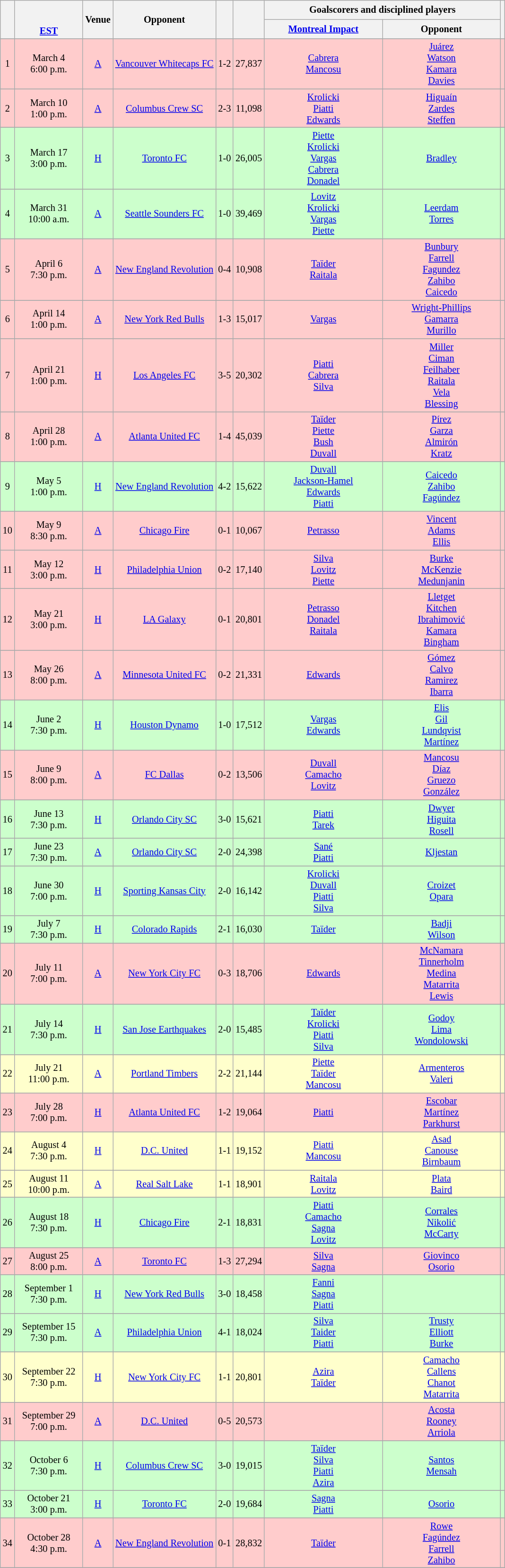<table class="wikitable" Style="text-align: center;font-size:85%">
<tr>
<th rowspan="2"></th>
<th rowspan="2" style="width:90px"><br><br><a href='#'>EST</a></th>
<th rowspan="2">Venue</th>
<th rowspan="2">Opponent</th>
<th rowspan="2"><br></th>
<th rowspan="2"></th>
<th colspan="2">Goalscorers and disciplined players</th>
<th rowspan="2"></th>
</tr>
<tr>
<th style="width:160px"><a href='#'>Montreal Impact</a></th>
<th style="width:160px">Opponent</th>
</tr>
<tr>
</tr>
<tr style="background:#fcc">
<td>1</td>
<td>March 4<br>6:00 p.m.</td>
<td><a href='#'>A</a></td>
<td><a href='#'>Vancouver Whitecaps FC</a></td>
<td>1-2</td>
<td>27,837</td>
<td><a href='#'>Cabrera</a> <br><a href='#'>Mancosu</a> </td>
<td><a href='#'>Juárez</a> <br><a href='#'>Watson</a> <br><a href='#'>Kamara</a> <br><a href='#'>Davies</a> </td>
<td></td>
</tr>
<tr>
</tr>
<tr style="background:#fcc">
<td>2</td>
<td>March 10<br>1:00 p.m.</td>
<td><a href='#'>A</a></td>
<td><a href='#'>Columbus Crew SC</a></td>
<td>2-3</td>
<td>11,098</td>
<td><a href='#'>Krolicki</a> <br><a href='#'>Piatti</a> <br><a href='#'>Edwards</a> </td>
<td><a href='#'>Higuaín</a> <br><a href='#'>Zardes</a> <br><a href='#'>Steffen</a> </td>
<td></td>
</tr>
<tr>
</tr>
<tr style="background:#cfc">
<td>3</td>
<td>March 17<br>3:00 p.m.</td>
<td><a href='#'>H</a></td>
<td><a href='#'>Toronto FC</a></td>
<td>1-0</td>
<td>26,005</td>
<td><a href='#'>Piette</a> <br><a href='#'>Krolicki</a>  <br><a href='#'>Vargas</a> <br><a href='#'>Cabrera</a>  <br><a href='#'>Donadel</a>  </td>
<td><a href='#'>Bradley</a> </td>
<td></td>
</tr>
<tr>
</tr>
<tr style="background:#cfc">
<td>4</td>
<td>March 31<br>10:00 a.m.</td>
<td><a href='#'>A</a></td>
<td><a href='#'>Seattle Sounders FC</a></td>
<td>1-0</td>
<td>39,469</td>
<td><a href='#'>Lovitz</a>  <br><a href='#'>Krolicki</a>  <br><a href='#'>Vargas</a> <br><a href='#'>Piette</a> </td>
<td><a href='#'>Leerdam</a> <br><a href='#'>Torres</a>  </td>
<td></td>
</tr>
<tr>
</tr>
<tr style="background:#fcc">
<td>5</td>
<td>April 6<br>7:30 p.m.</td>
<td><a href='#'>A</a></td>
<td><a href='#'>New England Revolution</a></td>
<td>0-4</td>
<td>10,908</td>
<td><a href='#'>Taïder</a> <br><a href='#'>Raitala</a> </td>
<td><a href='#'>Bunbury</a> <br> <a href='#'>Farrell</a> <br> <a href='#'>Fagundez</a> <br> <a href='#'>Zahibo</a> <br> <a href='#'>Caicedo</a> </td>
<td></td>
</tr>
<tr>
</tr>
<tr style="background:#fcc">
<td>6</td>
<td>April 14<br>1:00 p.m.</td>
<td><a href='#'>A</a></td>
<td><a href='#'>New York Red Bulls</a></td>
<td>1-3</td>
<td>15,017</td>
<td><a href='#'>Vargas</a> </td>
<td><a href='#'>Wright-Phillips</a> <br><a href='#'>Gamarra</a> <br><a href='#'>Murillo</a> </td>
<td></td>
</tr>
<tr>
</tr>
<tr style="background:#fcc">
<td>7</td>
<td>April 21<br>1:00 p.m.</td>
<td><a href='#'>H</a></td>
<td><a href='#'>Los Angeles FC</a></td>
<td>3-5</td>
<td>20,302</td>
<td><a href='#'>Piatti</a> <br><a href='#'>Cabrera</a> <br><a href='#'>Silva</a> </td>
<td><a href='#'>Miller</a> <br><a href='#'>Ciman</a> <br><a href='#'>Feilhaber</a> <br><a href='#'>Raitala</a> <br><a href='#'>Vela</a> <br><a href='#'>Blessing</a> </td>
<td></td>
</tr>
<tr>
</tr>
<tr style="background:#fcc">
<td>8</td>
<td>April 28<br>1:00 p.m.</td>
<td><a href='#'>A</a></td>
<td><a href='#'>Atlanta United FC</a></td>
<td>1-4</td>
<td>45,039</td>
<td><a href='#'>Taïder</a> <br><a href='#'>Piette</a> <br><a href='#'>Bush</a> <br><a href='#'>Duvall</a> </td>
<td><a href='#'>Pírez</a> <br><a href='#'>Garza</a> <br><a href='#'>Almirón</a> <br><a href='#'>Kratz</a> </td>
<td></td>
</tr>
<tr>
</tr>
<tr style="background:#cfc">
<td>9</td>
<td>May 5<br>1:00 p.m.</td>
<td><a href='#'>H</a></td>
<td><a href='#'>New England Revolution</a></td>
<td>4-2</td>
<td>15,622</td>
<td><a href='#'>Duvall</a> <br><a href='#'>Jackson-Hamel</a> <br><a href='#'>Edwards</a> <br><a href='#'>Piatti</a> </td>
<td><a href='#'>Caicedo</a> <br><a href='#'>Zahibo</a> <br><a href='#'>Fagúndez</a> </td>
<td></td>
</tr>
<tr>
</tr>
<tr style="background:#fcc">
<td>10</td>
<td>May 9<br>8:30 p.m.</td>
<td><a href='#'>A</a></td>
<td><a href='#'>Chicago Fire</a></td>
<td>0-1</td>
<td>10,067</td>
<td><a href='#'>Petrasso</a> </td>
<td><a href='#'>Vincent</a> <br><a href='#'>Adams</a> <br><a href='#'>Ellis</a> </td>
<td></td>
</tr>
<tr>
</tr>
<tr style="background:#fcc">
<td>11</td>
<td>May 12<br>3:00 p.m.</td>
<td><a href='#'>H</a></td>
<td><a href='#'>Philadelphia Union</a></td>
<td>0-2</td>
<td>17,140</td>
<td><a href='#'>Silva</a> <br><a href='#'>Lovitz</a> <br><a href='#'>Piette</a> </td>
<td><a href='#'>Burke</a> <br><a href='#'>McKenzie</a> <br><a href='#'>Medunjanin</a> </td>
<td></td>
</tr>
<tr>
</tr>
<tr style="background:#fcc">
<td>12</td>
<td>May 21<br>3:00 p.m.</td>
<td><a href='#'>H</a></td>
<td><a href='#'>LA Galaxy</a></td>
<td>0-1</td>
<td>20,801</td>
<td><a href='#'>Petrasso</a> <br><a href='#'>Donadel</a> <br><a href='#'>Raitala</a> </td>
<td><a href='#'>Lletget</a> <br><a href='#'>Kitchen</a> <br><a href='#'>Ibrahimović</a> <br><a href='#'>Kamara</a> <br><a href='#'>Bingham</a> </td>
<td></td>
</tr>
<tr>
</tr>
<tr style="background:#fcc">
<td>13</td>
<td>May 26<br>8:00 p.m.</td>
<td><a href='#'>A</a></td>
<td><a href='#'>Minnesota United FC</a></td>
<td>0-2</td>
<td>21,331</td>
<td><a href='#'>Edwards</a> </td>
<td><a href='#'>Gómez</a> <br><a href='#'>Calvo</a> <br><a href='#'>Ramirez</a> <br><a href='#'>Ibarra</a> </td>
<td></td>
</tr>
<tr>
</tr>
<tr style="background:#cfc">
<td>14</td>
<td>June 2<br>7:30 p.m.</td>
<td><a href='#'>H</a></td>
<td><a href='#'>Houston Dynamo</a></td>
<td>1-0</td>
<td>17,512</td>
<td><a href='#'>Vargas</a> <br><a href='#'>Edwards</a> </td>
<td><a href='#'>Elis</a> <br><a href='#'>Gil</a> <br><a href='#'>Lundqvist</a> <br><a href='#'>Martínez</a> </td>
<td></td>
</tr>
<tr>
</tr>
<tr style="background:#fcc">
<td>15</td>
<td>June 9<br>8:00 p.m.</td>
<td><a href='#'>A</a></td>
<td><a href='#'>FC Dallas</a></td>
<td>0-2</td>
<td>13,506</td>
<td><a href='#'>Duvall</a> <br><a href='#'>Camacho</a> <br><a href='#'>Lovitz</a> </td>
<td><a href='#'>Mancosu</a> <br><a href='#'>Díaz</a> <br><a href='#'>Gruezo</a> <br><a href='#'>González</a> </td>
<td></td>
</tr>
<tr>
</tr>
<tr style="background:#cfc">
<td>16</td>
<td>June 13<br>7:30 p.m.</td>
<td><a href='#'>H</a></td>
<td><a href='#'>Orlando City SC</a></td>
<td>3-0</td>
<td>15,621</td>
<td><a href='#'>Piatti</a> <br><a href='#'>Tarek</a> </td>
<td><a href='#'>Dwyer</a> <br><a href='#'>Higuita</a> <br><a href='#'>Rosell</a> </td>
<td></td>
</tr>
<tr>
</tr>
<tr style="background:#cfc">
<td>17</td>
<td>June 23<br>7:30 p.m.</td>
<td><a href='#'>A</a></td>
<td><a href='#'>Orlando City SC</a></td>
<td>2-0</td>
<td>24,398</td>
<td><a href='#'>Sané</a> <br><a href='#'>Piatti</a> </td>
<td><a href='#'>Kljestan</a> </td>
<td></td>
</tr>
<tr>
</tr>
<tr style="background:#cfc">
<td>18</td>
<td>June 30<br>7:00 p.m.</td>
<td><a href='#'>H</a></td>
<td><a href='#'>Sporting Kansas City</a></td>
<td>2-0</td>
<td>16,142</td>
<td><a href='#'>Krolicki</a> <br><a href='#'>Duvall</a> <br><a href='#'>Piatti</a> <br><a href='#'>Silva</a> </td>
<td><a href='#'>Croizet</a> <br><a href='#'>Opara</a> </td>
<td></td>
</tr>
<tr>
</tr>
<tr style="background:#cfc">
<td>19</td>
<td>July 7<br>7:30 p.m.</td>
<td><a href='#'>H</a></td>
<td><a href='#'>Colorado Rapids</a></td>
<td>2-1</td>
<td>16,030</td>
<td><a href='#'>Taïder</a> </td>
<td><a href='#'>Badji</a> <br><a href='#'>Wilson</a> </td>
<td></td>
</tr>
<tr>
</tr>
<tr style="background:#fcc">
<td>20</td>
<td>July 11<br>7:00 p.m.</td>
<td><a href='#'>A</a></td>
<td><a href='#'>New York City FC</a></td>
<td>0-3</td>
<td>18,706</td>
<td><a href='#'>Edwards</a> </td>
<td><a href='#'>McNamara</a> <br><a href='#'>Tinnerholm</a> <br><a href='#'>Medina</a> <br><a href='#'>Matarrita</a> <br><a href='#'>Lewis</a> </td>
<td></td>
</tr>
<tr>
</tr>
<tr style="background:#cfc">
<td>21</td>
<td>July 14<br>7:30 p.m.</td>
<td><a href='#'>H</a></td>
<td><a href='#'>San Jose Earthquakes</a></td>
<td>2-0</td>
<td>15,485</td>
<td><a href='#'>Taïder</a> <br><a href='#'>Krolicki</a> <br><a href='#'>Piatti</a> <br><a href='#'>Silva</a> </td>
<td><a href='#'>Godoy</a> <br><a href='#'>Lima</a> <br><a href='#'>Wondolowski</a> </td>
<td></td>
</tr>
<tr>
</tr>
<tr style="background:#ffc">
<td>22</td>
<td>July 21<br>11:00 p.m.</td>
<td><a href='#'>A</a></td>
<td><a href='#'>Portland Timbers</a></td>
<td>2-2</td>
<td>21,144</td>
<td><a href='#'>Piette</a> <br><a href='#'>Taïder</a> <br><a href='#'>Mancosu</a> </td>
<td><a href='#'>Armenteros</a> <br><a href='#'>Valeri</a> </td>
<td></td>
</tr>
<tr>
</tr>
<tr style="background:#fcc">
<td>23</td>
<td>July 28<br>7:00 p.m.</td>
<td><a href='#'>H</a></td>
<td><a href='#'>Atlanta United FC</a></td>
<td>1-2</td>
<td>19,064</td>
<td><a href='#'>Piatti</a> </td>
<td><a href='#'>Escobar</a> <br><a href='#'>Martínez</a> <br><a href='#'>Parkhurst</a> </td>
<td></td>
</tr>
<tr>
</tr>
<tr style="background:#ffc">
<td>24</td>
<td>August 4<br>7:30 p.m.</td>
<td><a href='#'>H</a></td>
<td><a href='#'>D.C. United</a></td>
<td>1-1</td>
<td>19,152</td>
<td><a href='#'>Piatti</a> <br><a href='#'>Mancosu</a> </td>
<td><a href='#'>Asad</a> <br><a href='#'>Canouse</a> <br><a href='#'>Birnbaum</a> </td>
<td></td>
</tr>
<tr>
</tr>
<tr style="background:#ffc">
<td>25</td>
<td>August 11<br>10:00 p.m.</td>
<td><a href='#'>A</a></td>
<td><a href='#'>Real Salt Lake</a></td>
<td>1-1</td>
<td>18,901</td>
<td><a href='#'>Raitala</a> <br><a href='#'>Lovitz</a> </td>
<td><a href='#'>Plata</a> <br><a href='#'>Baird</a> </td>
<td></td>
</tr>
<tr>
</tr>
<tr style="background:#cfc">
<td>26</td>
<td>August 18<br>7:30 p.m.</td>
<td><a href='#'>H</a></td>
<td><a href='#'>Chicago Fire</a></td>
<td>2-1</td>
<td>18,831</td>
<td><a href='#'>Piatti</a> <br><a href='#'>Camacho</a> <br><a href='#'>Sagna</a> <br><a href='#'>Lovitz</a> </td>
<td><a href='#'>Corrales</a> <br><a href='#'>Nikolić</a> <br><a href='#'>McCarty</a> </td>
<td></td>
</tr>
<tr>
</tr>
<tr style="background:#fcc">
<td>27</td>
<td>August 25<br>8:00 p.m.</td>
<td><a href='#'>A</a></td>
<td><a href='#'>Toronto FC</a></td>
<td>1-3</td>
<td>27,294</td>
<td><a href='#'>Silva</a> <br><a href='#'>Sagna</a> </td>
<td><a href='#'>Giovinco</a> <br><a href='#'>Osorio</a> </td>
<td></td>
</tr>
<tr>
</tr>
<tr style="background:#cfc">
<td>28</td>
<td>September 1<br>7:30 p.m.</td>
<td><a href='#'>H</a></td>
<td><a href='#'>New York Red Bulls</a></td>
<td>3-0</td>
<td>18,458</td>
<td><a href='#'>Fanni</a> <br><a href='#'>Sagna</a> <br><a href='#'>Piatti</a> </td>
<td></td>
<td></td>
</tr>
<tr>
</tr>
<tr style="background:#cfc">
<td>29</td>
<td>September 15<br>7:30 p.m.</td>
<td><a href='#'>A</a></td>
<td><a href='#'>Philadelphia Union</a></td>
<td>4-1</td>
<td>18,024</td>
<td><a href='#'>Silva</a> <br><a href='#'>Taider</a> <br><a href='#'>Piatti</a> </td>
<td><a href='#'>Trusty</a> <br><a href='#'>Elliott</a> <br><a href='#'>Burke</a> </td>
<td></td>
</tr>
<tr>
</tr>
<tr style="background:#ffc">
<td>30</td>
<td>September 22<br>7:30 p.m.</td>
<td><a href='#'>H</a></td>
<td><a href='#'>New York City FC</a></td>
<td>1-1</td>
<td>20,801</td>
<td><a href='#'>Azira</a> <br><a href='#'>Taïder</a> </td>
<td><a href='#'>Camacho</a> <br><a href='#'>Callens</a> <br><a href='#'>Chanot</a> <br><a href='#'>Matarrita</a> </td>
<td></td>
</tr>
<tr>
</tr>
<tr style="background:#fcc">
<td>31</td>
<td>September 29<br>7:00 p.m.</td>
<td><a href='#'>A</a></td>
<td><a href='#'>D.C. United</a></td>
<td>0-5</td>
<td>20,573</td>
<td></td>
<td><a href='#'>Acosta</a> <br><a href='#'>Rooney</a> <br><a href='#'>Arriola</a> </td>
<td></td>
</tr>
<tr>
</tr>
<tr style="background:#cfc">
<td>32</td>
<td>October 6<br>7:30 p.m.</td>
<td><a href='#'>H</a></td>
<td><a href='#'>Columbus Crew SC</a></td>
<td>3-0</td>
<td>19,015</td>
<td><a href='#'>Taïder</a> <br><a href='#'>Silva</a> <br><a href='#'>Piatti</a> <br><a href='#'>Azira</a> </td>
<td><a href='#'>Santos</a> <br><a href='#'>Mensah</a> </td>
<td></td>
</tr>
<tr>
</tr>
<tr style="background:#cfc">
<td>33</td>
<td>October 21<br>3:00 p.m.</td>
<td><a href='#'>H</a></td>
<td><a href='#'>Toronto FC</a></td>
<td>2-0</td>
<td>19,684</td>
<td><a href='#'>Sagna</a> <br><a href='#'>Piatti</a> </td>
<td><a href='#'>Osorio</a> </td>
<td></td>
</tr>
<tr>
</tr>
<tr style="background:#fcc">
<td>34</td>
<td>October 28<br>4:30 p.m.</td>
<td><a href='#'>A</a></td>
<td><a href='#'>New England Revolution</a></td>
<td>0-1</td>
<td>28,832</td>
<td><a href='#'>Taïder</a> </td>
<td><a href='#'>Rowe</a> <br><a href='#'>Fagúndez</a> <br><a href='#'>Farrell</a> <br><a href='#'>Zahibo</a> </td>
<td></td>
</tr>
<tr>
</tr>
</table>
